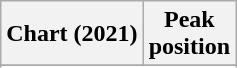<table class="wikitable sortable plainrowheaders" style="text-align:center">
<tr>
<th scope="col">Chart (2021)</th>
<th scope="col">Peak<br>position</th>
</tr>
<tr>
</tr>
<tr>
</tr>
</table>
